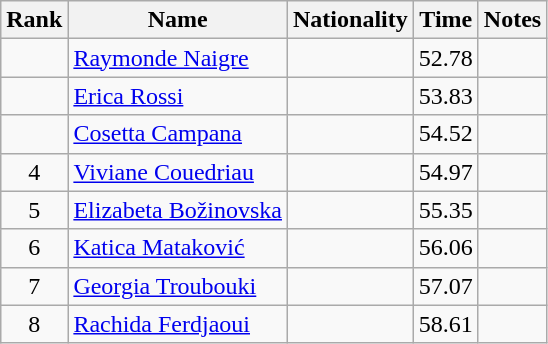<table class="wikitable sortable" style="text-align:center">
<tr>
<th>Rank</th>
<th>Name</th>
<th>Nationality</th>
<th>Time</th>
<th>Notes</th>
</tr>
<tr>
<td></td>
<td align=left><a href='#'>Raymonde Naigre</a></td>
<td align=left></td>
<td>52.78</td>
<td></td>
</tr>
<tr>
<td></td>
<td align=left><a href='#'>Erica Rossi</a></td>
<td align=left></td>
<td>53.83</td>
<td></td>
</tr>
<tr>
<td></td>
<td align=left><a href='#'>Cosetta Campana</a></td>
<td align=left></td>
<td>54.52</td>
<td></td>
</tr>
<tr>
<td>4</td>
<td align=left><a href='#'>Viviane Couedriau</a></td>
<td align=left></td>
<td>54.97</td>
<td></td>
</tr>
<tr>
<td>5</td>
<td align=left><a href='#'>Elizabeta Božinovska</a></td>
<td align=left></td>
<td>55.35</td>
<td></td>
</tr>
<tr>
<td>6</td>
<td align=left><a href='#'>Katica Mataković</a></td>
<td align=left></td>
<td>56.06</td>
<td></td>
</tr>
<tr>
<td>7</td>
<td align=left><a href='#'>Georgia Troubouki</a></td>
<td align=left></td>
<td>57.07</td>
<td></td>
</tr>
<tr>
<td>8</td>
<td align=left><a href='#'>Rachida Ferdjaoui</a></td>
<td align=left></td>
<td>58.61</td>
<td></td>
</tr>
</table>
